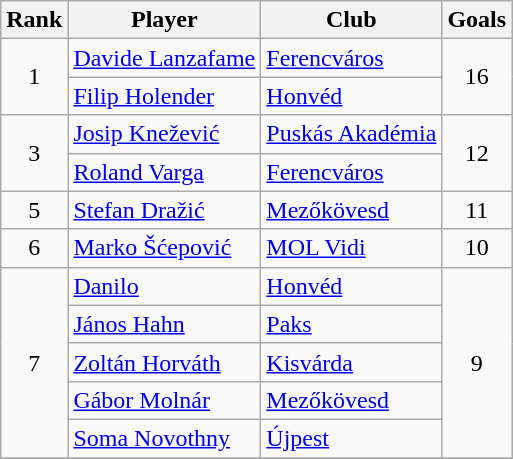<table class="wikitable" style="text-align:center">
<tr>
<th>Rank</th>
<th>Player</th>
<th>Club</th>
<th>Goals</th>
</tr>
<tr>
<td rowspan="2">1</td>
<td align="left"> <a href='#'>Davide Lanzafame</a></td>
<td align="left"><a href='#'>Ferencváros</a></td>
<td rowspan="2">16</td>
</tr>
<tr>
<td align="left"> <a href='#'>Filip Holender</a></td>
<td align="left"><a href='#'>Honvéd</a></td>
</tr>
<tr>
<td rowspan="2">3</td>
<td align="left"> <a href='#'>Josip Knežević</a></td>
<td align="left"><a href='#'>Puskás Akadémia</a></td>
<td rowspan="2">12</td>
</tr>
<tr>
<td align="left"> <a href='#'>Roland Varga</a></td>
<td align="left"><a href='#'>Ferencváros</a></td>
</tr>
<tr>
<td>5</td>
<td align="left"> <a href='#'>Stefan Dražić</a></td>
<td align="left"><a href='#'>Mezőkövesd</a></td>
<td>11</td>
</tr>
<tr>
<td>6</td>
<td align="left"> <a href='#'>Marko Šćepović</a></td>
<td align="left"><a href='#'>MOL Vidi</a></td>
<td>10</td>
</tr>
<tr>
<td rowspan="5">7</td>
<td align="left"> <a href='#'>Danilo</a></td>
<td align="left"><a href='#'>Honvéd</a></td>
<td rowspan="5">9</td>
</tr>
<tr>
<td align="left"> <a href='#'>János Hahn</a></td>
<td align="left"><a href='#'>Paks</a></td>
</tr>
<tr>
<td align="left"> <a href='#'>Zoltán Horváth</a></td>
<td align="left"><a href='#'>Kisvárda</a></td>
</tr>
<tr>
<td align="left"> <a href='#'>Gábor Molnár</a></td>
<td align="left"><a href='#'>Mezőkövesd</a></td>
</tr>
<tr>
<td align="left"> <a href='#'>Soma Novothny</a></td>
<td align="left"><a href='#'>Újpest</a></td>
</tr>
<tr>
</tr>
</table>
